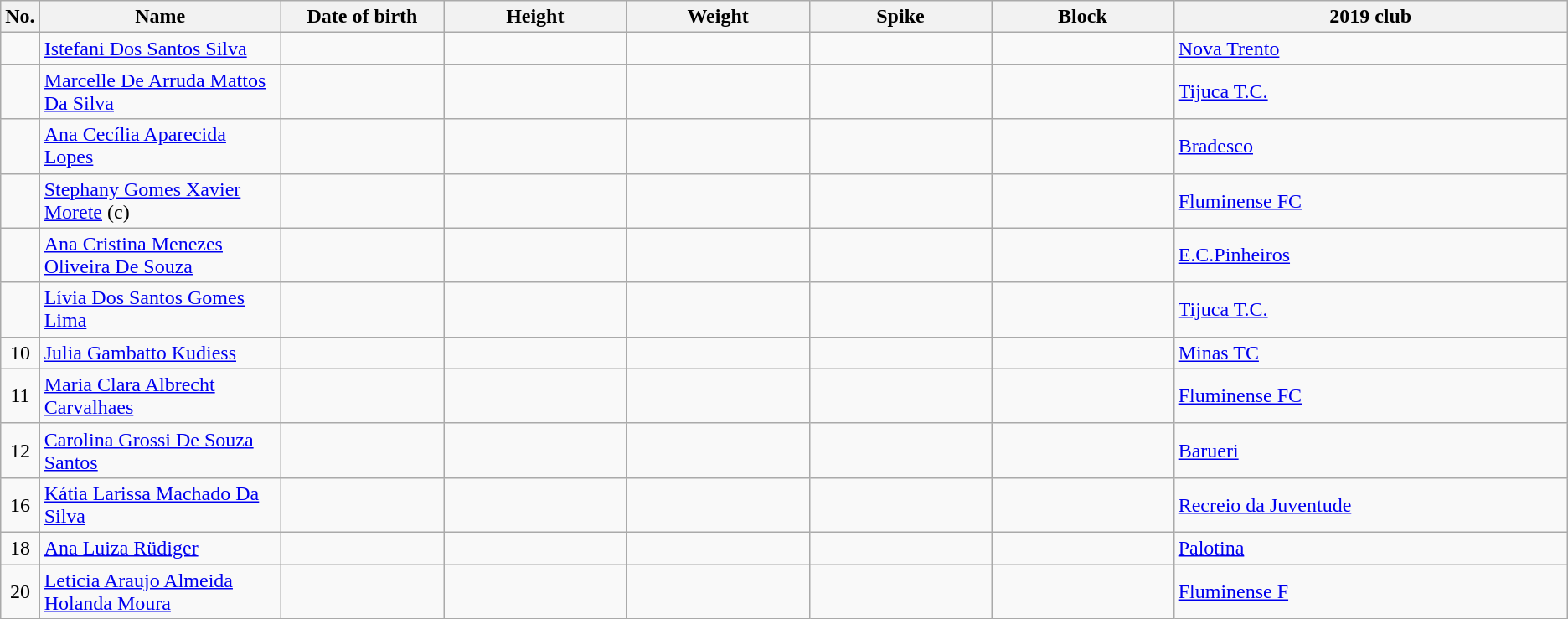<table class="wikitable sortable" style="font-size:100%; text-align:center;">
<tr>
<th>No.</th>
<th style="width:12em">Name</th>
<th style="width:8em">Date of birth</th>
<th style="width:9em">Height</th>
<th style="width:9em">Weight</th>
<th style="width:9em">Spike</th>
<th style="width:9em">Block</th>
<th style="width:20em">2019 club</th>
</tr>
<tr>
<td></td>
<td align=left><a href='#'>Istefani Dos Santos Silva</a></td>
<td align=right></td>
<td></td>
<td></td>
<td></td>
<td></td>
<td align=left> <a href='#'>Nova Trento</a></td>
</tr>
<tr>
<td></td>
<td align=left><a href='#'>Marcelle De Arruda Mattos Da Silva</a></td>
<td align=right></td>
<td></td>
<td></td>
<td></td>
<td></td>
<td align=left> <a href='#'>Tijuca T.C.</a></td>
</tr>
<tr>
<td></td>
<td align=left><a href='#'>Ana Cecília Aparecida Lopes</a></td>
<td align=right></td>
<td></td>
<td></td>
<td></td>
<td></td>
<td align=left> <a href='#'>Bradesco</a></td>
</tr>
<tr>
<td></td>
<td align=left><a href='#'>Stephany Gomes Xavier Morete</a> (c)</td>
<td align=right></td>
<td></td>
<td></td>
<td></td>
<td></td>
<td align=left> <a href='#'>Fluminense FC</a></td>
</tr>
<tr>
<td></td>
<td align=left><a href='#'>Ana Cristina Menezes Oliveira De Souza</a></td>
<td align=right></td>
<td></td>
<td></td>
<td></td>
<td></td>
<td align=left> <a href='#'>E.C.Pinheiros</a></td>
</tr>
<tr>
<td></td>
<td align=left><a href='#'>Lívia Dos Santos Gomes Lima</a></td>
<td align=right></td>
<td></td>
<td></td>
<td></td>
<td></td>
<td align=left> <a href='#'>Tijuca T.C.</a></td>
</tr>
<tr>
<td>10</td>
<td align=left><a href='#'>Julia Gambatto Kudiess</a></td>
<td align=right></td>
<td></td>
<td></td>
<td></td>
<td></td>
<td align=left> <a href='#'>Minas TC</a></td>
</tr>
<tr>
<td>11</td>
<td align=left><a href='#'>Maria Clara Albrecht Carvalhaes</a></td>
<td align=right></td>
<td></td>
<td></td>
<td></td>
<td></td>
<td align=left> <a href='#'>Fluminense FC</a></td>
</tr>
<tr>
<td>12</td>
<td align=left><a href='#'>Carolina Grossi De Souza Santos</a></td>
<td align=right></td>
<td></td>
<td></td>
<td></td>
<td></td>
<td align=left> <a href='#'>Barueri</a></td>
</tr>
<tr>
<td>16</td>
<td align=left><a href='#'>Kátia Larissa Machado Da Silva</a></td>
<td align=right></td>
<td></td>
<td></td>
<td></td>
<td></td>
<td align=left> <a href='#'>Recreio da Juventude</a></td>
</tr>
<tr>
<td>18</td>
<td align=left><a href='#'>Ana Luiza Rüdiger</a></td>
<td align=right></td>
<td></td>
<td></td>
<td></td>
<td></td>
<td align=left> <a href='#'>Palotina</a></td>
</tr>
<tr>
<td>20</td>
<td align=left><a href='#'>Leticia Araujo Almeida Holanda Moura</a></td>
<td align=right></td>
<td></td>
<td></td>
<td></td>
<td></td>
<td align=left> <a href='#'>Fluminense F</a></td>
</tr>
</table>
